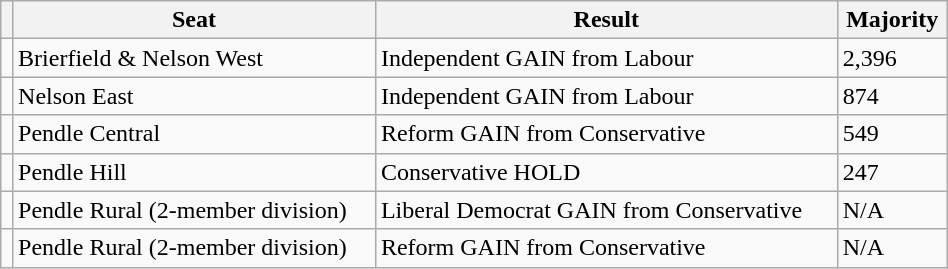<table class="wikitable" style="right; width:50%">
<tr>
<th></th>
<th>Seat</th>
<th>Result</th>
<th>Majority</th>
</tr>
<tr>
<td></td>
<td>Brierfield & Nelson West</td>
<td>Independent GAIN from Labour</td>
<td>2,396</td>
</tr>
<tr>
<td></td>
<td>Nelson East</td>
<td>Independent GAIN from Labour</td>
<td>874</td>
</tr>
<tr>
<td></td>
<td>Pendle Central</td>
<td>Reform GAIN from Conservative</td>
<td>549</td>
</tr>
<tr>
<td></td>
<td>Pendle Hill</td>
<td>Conservative HOLD</td>
<td>247</td>
</tr>
<tr>
<td></td>
<td>Pendle Rural (2-member division)</td>
<td>Liberal Democrat GAIN from Conservative</td>
<td>N/A</td>
</tr>
<tr>
<td></td>
<td>Pendle Rural (2-member division)</td>
<td>Reform GAIN from Conservative</td>
<td>N/A</td>
</tr>
</table>
